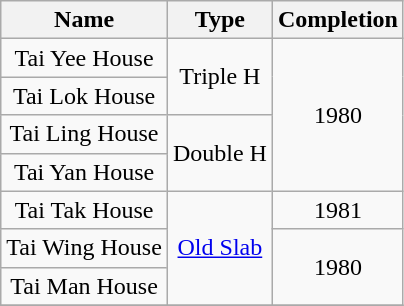<table class="wikitable" style="text-align: center">
<tr>
<th>Name</th>
<th>Type</th>
<th>Completion</th>
</tr>
<tr>
<td>Tai Yee House</td>
<td rowspan="2">Triple H</td>
<td rowspan="4">1980</td>
</tr>
<tr>
<td>Tai Lok House</td>
</tr>
<tr>
<td>Tai Ling House</td>
<td rowspan="2">Double H</td>
</tr>
<tr>
<td>Tai Yan House</td>
</tr>
<tr>
<td>Tai Tak House</td>
<td rowspan="3"><a href='#'>Old Slab</a></td>
<td>1981</td>
</tr>
<tr>
<td>Tai Wing House</td>
<td rowspan="2">1980</td>
</tr>
<tr>
<td>Tai Man House</td>
</tr>
<tr>
</tr>
</table>
